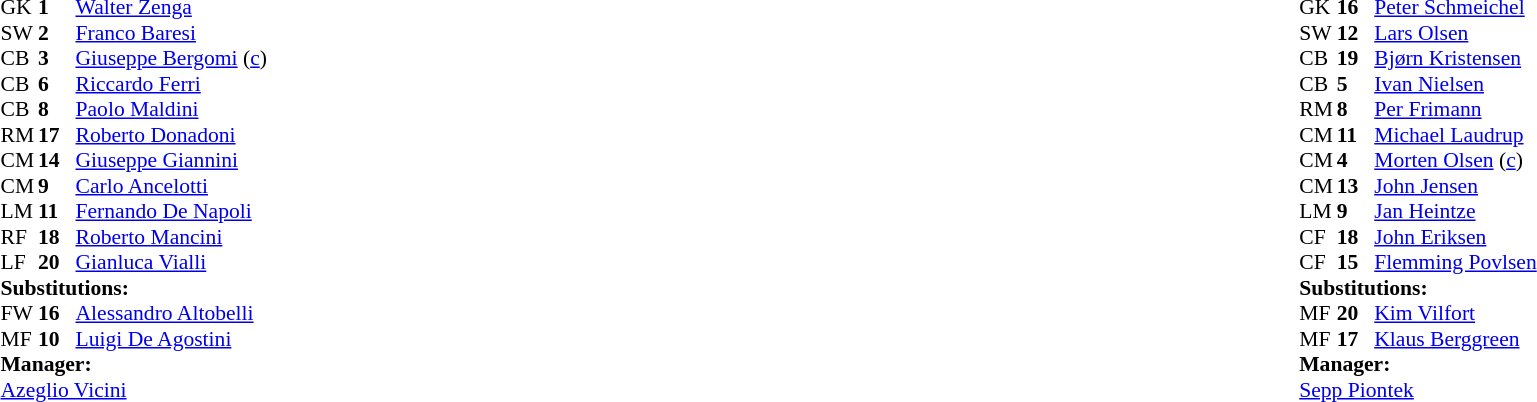<table style="width:100%;">
<tr>
<td style="vertical-align:top; width:40%;"><br><table style="font-size:90%" cellspacing="0" cellpadding="0">
<tr>
<th width="25"></th>
<th width="25"></th>
</tr>
<tr>
<td>GK</td>
<td><strong>1</strong></td>
<td><a href='#'>Walter Zenga</a></td>
</tr>
<tr>
<td>SW</td>
<td><strong>2</strong></td>
<td><a href='#'>Franco Baresi</a></td>
</tr>
<tr>
<td>CB</td>
<td><strong>3</strong></td>
<td><a href='#'>Giuseppe Bergomi</a> (<a href='#'>c</a>)</td>
</tr>
<tr>
<td>CB</td>
<td><strong>6</strong></td>
<td><a href='#'>Riccardo Ferri</a></td>
</tr>
<tr>
<td>CB</td>
<td><strong>8</strong></td>
<td><a href='#'>Paolo Maldini</a></td>
</tr>
<tr>
<td>RM</td>
<td><strong>17</strong></td>
<td><a href='#'>Roberto Donadoni</a></td>
<td></td>
<td></td>
</tr>
<tr>
<td>CM</td>
<td><strong>14</strong></td>
<td><a href='#'>Giuseppe Giannini</a></td>
</tr>
<tr>
<td>CM</td>
<td><strong>9</strong></td>
<td><a href='#'>Carlo Ancelotti</a></td>
</tr>
<tr>
<td>LM</td>
<td><strong>11</strong></td>
<td><a href='#'>Fernando De Napoli</a></td>
</tr>
<tr>
<td>RF</td>
<td><strong>18</strong></td>
<td><a href='#'>Roberto Mancini</a></td>
<td></td>
<td></td>
</tr>
<tr>
<td>LF</td>
<td><strong>20</strong></td>
<td><a href='#'>Gianluca Vialli</a></td>
</tr>
<tr>
<td colspan=3><strong>Substitutions:</strong></td>
</tr>
<tr>
<td>FW</td>
<td><strong>16</strong></td>
<td><a href='#'>Alessandro Altobelli</a></td>
<td></td>
<td></td>
</tr>
<tr>
<td>MF</td>
<td><strong>10</strong></td>
<td><a href='#'>Luigi De Agostini</a></td>
<td></td>
<td></td>
</tr>
<tr>
<td colspan=3><strong>Manager:</strong></td>
</tr>
<tr>
<td colspan=3><a href='#'>Azeglio Vicini</a></td>
</tr>
</table>
</td>
<td valign="top"></td>
<td style="vertical-align:top; width:50%;"><br><table style="font-size:90%; margin:auto;" cellspacing="0" cellpadding="0">
<tr>
<th width=25></th>
<th width=25></th>
</tr>
<tr>
<td>GK</td>
<td><strong>16</strong></td>
<td><a href='#'>Peter Schmeichel</a></td>
</tr>
<tr>
<td>SW</td>
<td><strong>12</strong></td>
<td><a href='#'>Lars Olsen</a></td>
</tr>
<tr>
<td>CB</td>
<td><strong>19</strong></td>
<td><a href='#'>Bjørn Kristensen</a></td>
<td></td>
</tr>
<tr>
<td>CB</td>
<td><strong>5</strong></td>
<td><a href='#'>Ivan Nielsen</a></td>
</tr>
<tr>
<td>RM</td>
<td><strong>8</strong></td>
<td><a href='#'>Per Frimann</a></td>
<td></td>
<td></td>
</tr>
<tr>
<td>CM</td>
<td><strong>11</strong></td>
<td><a href='#'>Michael Laudrup</a></td>
<td></td>
</tr>
<tr>
<td>CM</td>
<td><strong>4</strong></td>
<td><a href='#'>Morten Olsen</a> (<a href='#'>c</a>)</td>
<td></td>
<td></td>
</tr>
<tr>
<td>CM</td>
<td><strong>13</strong></td>
<td><a href='#'>John Jensen</a></td>
</tr>
<tr>
<td>LM</td>
<td><strong>9</strong></td>
<td><a href='#'>Jan Heintze</a></td>
</tr>
<tr>
<td>CF</td>
<td><strong>18</strong></td>
<td><a href='#'>John Eriksen</a></td>
</tr>
<tr>
<td>CF</td>
<td><strong>15</strong></td>
<td><a href='#'>Flemming Povlsen</a></td>
</tr>
<tr>
<td colspan=3><strong>Substitutions:</strong></td>
</tr>
<tr>
<td>MF</td>
<td><strong>20</strong></td>
<td><a href='#'>Kim Vilfort</a></td>
<td></td>
<td></td>
</tr>
<tr>
<td>MF</td>
<td><strong>17</strong></td>
<td><a href='#'>Klaus Berggreen</a></td>
<td></td>
<td></td>
</tr>
<tr>
<td colspan=3><strong>Manager:</strong></td>
</tr>
<tr>
<td colspan=3> <a href='#'>Sepp Piontek</a></td>
</tr>
</table>
</td>
</tr>
</table>
